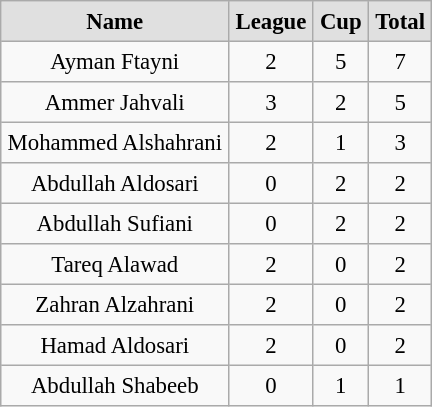<table class="sortable" border="2" cellpadding="4" cellspacing="0" style="text-align:center; margin: 1em 1em 1em 0; background: #f9f9f9; border: 1px #aaa solid; border-collapse: collapse; font-size: 95%;">
<tr bgcolor="#E0E0E0">
<th !style="width:  30px;">Name</th>
<th !style="width:  30px;">League</th>
<th !style="width:  30px;">Cup</th>
<th !style="width:  30px;">Total</th>
</tr>
<tr>
<td>Ayman Ftayni</td>
<td>2</td>
<td>5</td>
<td>7</td>
</tr>
<tr>
<td>Ammer Jahvali</td>
<td>3</td>
<td>2</td>
<td>5</td>
</tr>
<tr>
<td>Mohammed Alshahrani</td>
<td>2</td>
<td>1</td>
<td>3</td>
</tr>
<tr>
<td>Abdullah Aldosari</td>
<td>0</td>
<td>2</td>
<td>2</td>
</tr>
<tr>
<td>Abdullah Sufiani</td>
<td>0</td>
<td>2</td>
<td>2</td>
</tr>
<tr>
<td>Tareq Alawad</td>
<td>2</td>
<td>0</td>
<td>2</td>
</tr>
<tr>
<td>Zahran Alzahrani</td>
<td>2</td>
<td>0</td>
<td>2</td>
</tr>
<tr>
<td>Hamad Aldosari</td>
<td>2</td>
<td>0</td>
<td>2</td>
</tr>
<tr>
<td>Abdullah Shabeeb</td>
<td>0</td>
<td>1</td>
<td>1</td>
</tr>
</table>
